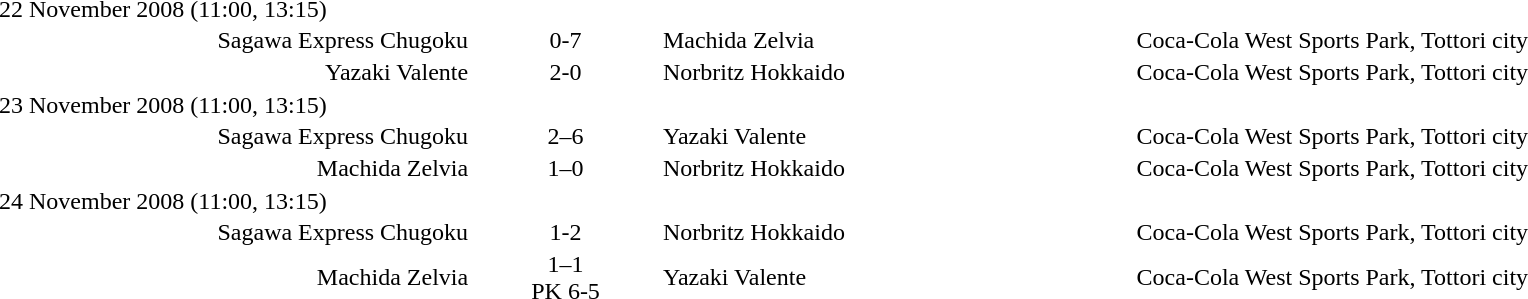<table style="width:100%;" cellspacing="1">
<tr>
<th width=25%></th>
<th width=10%></th>
<th width=25%></th>
</tr>
<tr>
<td>22 November 2008 (11:00, 13:15)</td>
</tr>
<tr>
<td align=right>Sagawa Express Chugoku</td>
<td align=center>0-7</td>
<td>Machida Zelvia</td>
<td>Coca-Cola West Sports Park, Tottori city</td>
</tr>
<tr>
<td align=right>Yazaki Valente</td>
<td align=center>2-0</td>
<td>Norbritz Hokkaido</td>
<td>Coca-Cola West Sports Park, Tottori city</td>
</tr>
<tr>
</tr>
<tr>
<td>23 November 2008 (11:00, 13:15)</td>
</tr>
<tr>
<td align=right>Sagawa Express Chugoku</td>
<td align=center>2–6</td>
<td>Yazaki Valente</td>
<td>Coca-Cola West Sports Park, Tottori city</td>
</tr>
<tr>
<td align=right>Machida Zelvia</td>
<td align=center>1–0</td>
<td>Norbritz Hokkaido</td>
<td>Coca-Cola West Sports Park, Tottori city</td>
</tr>
<tr>
</tr>
<tr>
<td>24 November 2008 (11:00, 13:15)</td>
</tr>
<tr>
<td align=right>Sagawa Express Chugoku</td>
<td align=center>1-2</td>
<td>Norbritz Hokkaido</td>
<td>Coca-Cola West Sports Park, Tottori city</td>
</tr>
<tr>
<td align=right>Machida Zelvia</td>
<td align=center>1–1<br>PK 6-5</td>
<td>Yazaki Valente</td>
<td>Coca-Cola West Sports Park, Tottori city</td>
</tr>
</table>
